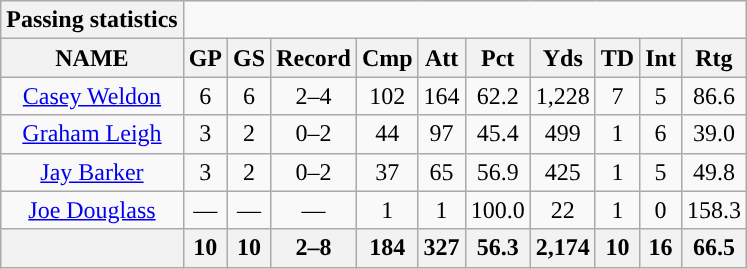<table class="wikitable sortable" style="text-align:center;">
<tr>
<th style="text-align:center;">Passing statistics</th>
</tr>
<tr>
<th>NAME</th>
<th>GP</th>
<th>GS</th>
<th>Record</th>
<th>Cmp</th>
<th>Att</th>
<th>Pct</th>
<th>Yds</th>
<th>TD</th>
<th>Int</th>
<th>Rtg</th>
</tr>
<tr>
<td><a href='#'>Casey Weldon</a></td>
<td>6</td>
<td>6</td>
<td>2–4</td>
<td>102</td>
<td>164</td>
<td>62.2</td>
<td>1,228</td>
<td>7</td>
<td>5</td>
<td>86.6</td>
</tr>
<tr>
<td><a href='#'>Graham Leigh</a></td>
<td>3</td>
<td>2</td>
<td>0–2</td>
<td>44</td>
<td>97</td>
<td>45.4</td>
<td>499</td>
<td>1</td>
<td>6</td>
<td>39.0</td>
</tr>
<tr>
<td><a href='#'>Jay Barker</a></td>
<td>3</td>
<td>2</td>
<td>0–2</td>
<td>37</td>
<td>65</td>
<td>56.9</td>
<td>425</td>
<td>1</td>
<td>5</td>
<td>49.8</td>
</tr>
<tr>
<td><a href='#'>Joe Douglass</a></td>
<td>—</td>
<td>—</td>
<td>—</td>
<td>1</td>
<td>1</td>
<td>100.0</td>
<td>22</td>
<td>1</td>
<td>0</td>
<td>158.3</td>
</tr>
<tr>
<th colspan="1"></th>
<th>10</th>
<th>10</th>
<th>2–8</th>
<th>184</th>
<th>327</th>
<th>56.3</th>
<th>2,174</th>
<th>10</th>
<th>16</th>
<th>66.5</th>
</tr>
</table>
